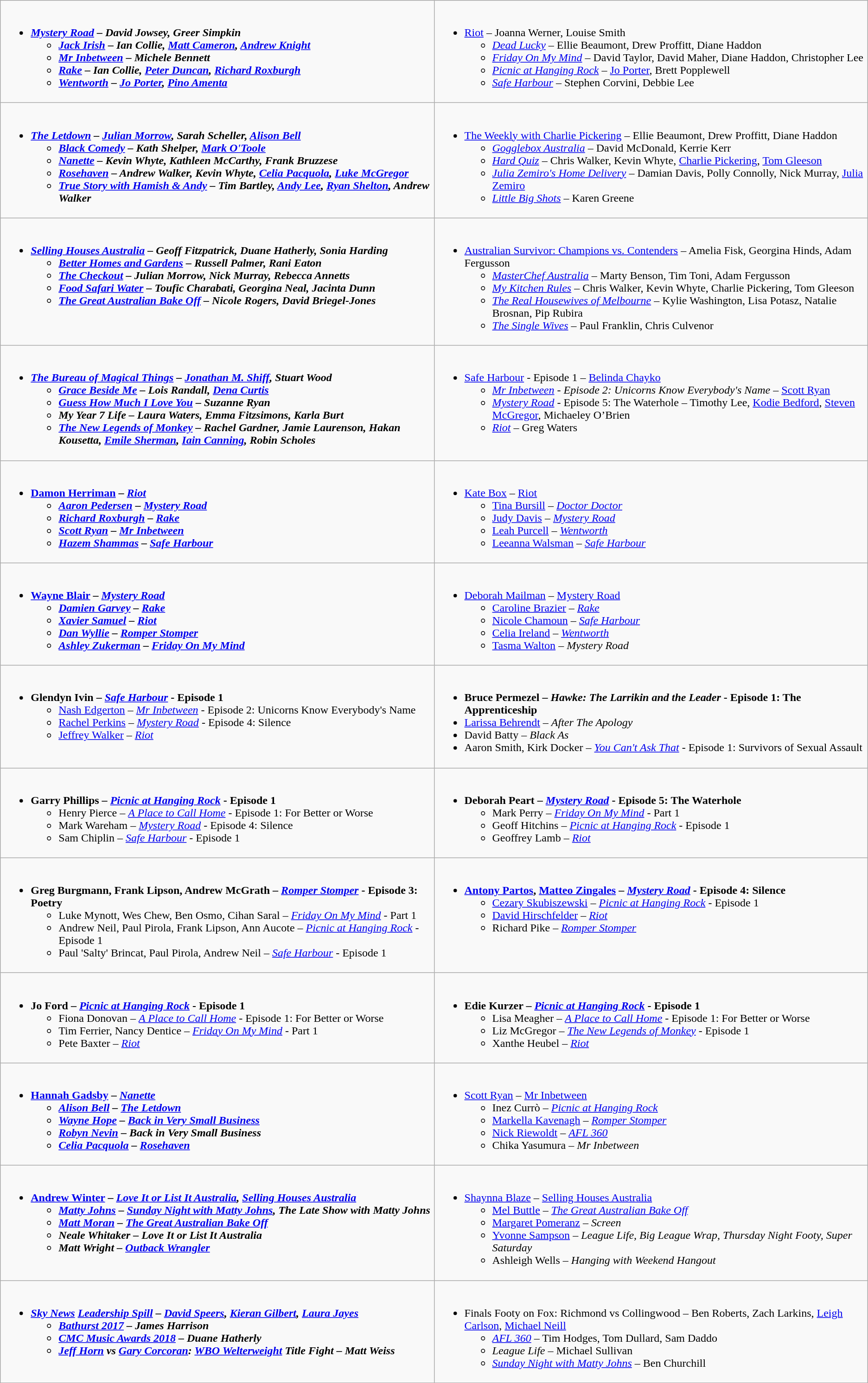<table class=wikitable style="width="300%">
<tr>
<td valign="top" width="50%"><br><ul><li><strong><em><a href='#'>Mystery Road</a><em>  – David Jowsey, Greer Simpkin<strong><ul><li></em><a href='#'>Jack Irish</a><em> – Ian Collie, <a href='#'>Matt Cameron</a>, <a href='#'>Andrew Knight</a></li><li></em><a href='#'>Mr Inbetween</a><em> – Michele Bennett</li><li></em><a href='#'>Rake</a><em> – Ian Collie, <a href='#'>Peter Duncan</a>, <a href='#'>Richard Roxburgh</a></li><li></em><a href='#'>Wentworth</a><em> – <a href='#'>Jo Porter</a>, <a href='#'>Pino Amenta</a></li></ul></li></ul></td>
<td valign="top" width="50%"><br><ul><li></em></strong><a href='#'>Riot</a></em> – Joanna Werner, Louise Smith</strong><ul><li><em><a href='#'>Dead Lucky</a></em> – Ellie Beaumont, Drew Proffitt, Diane Haddon</li><li><em><a href='#'>Friday On My Mind</a></em> – David Taylor, David Maher, Diane Haddon, Christopher Lee</li><li><em><a href='#'>Picnic at Hanging Rock</a></em> – <a href='#'>Jo Porter</a>, Brett Popplewell</li><li><em><a href='#'>Safe Harbour</a></em> – Stephen Corvini, Debbie Lee</li></ul></li></ul></td>
</tr>
<tr>
<td valign="top" width="50%"><br><ul><li><strong><em><a href='#'>The Letdown</a><em> – <a href='#'>Julian Morrow</a>, Sarah Scheller, <a href='#'>Alison Bell</a><strong><ul><li></em><a href='#'>Black Comedy</a><em> – Kath Shelper, <a href='#'>Mark O'Toole</a></li><li></em><a href='#'>Nanette</a><em> – Kevin Whyte, Kathleen McCarthy, Frank Bruzzese</li><li></em><a href='#'>Rosehaven</a><em> – Andrew Walker, Kevin Whyte, <a href='#'>Celia Pacquola</a>, <a href='#'>Luke McGregor</a></li><li></em><a href='#'>True Story with Hamish & Andy</a><em> – Tim Bartley, <a href='#'>Andy Lee</a>, <a href='#'>Ryan Shelton</a>, Andrew Walker</li></ul></li></ul></td>
<td valign="top" width="50%"><br><ul><li></em></strong><a href='#'>The Weekly with Charlie Pickering</a></em> – Ellie Beaumont, Drew Proffitt, Diane Haddon</strong><ul><li><em><a href='#'>Gogglebox Australia</a></em> – David McDonald, Kerrie Kerr</li><li><em><a href='#'>Hard Quiz</a></em> – Chris Walker, Kevin Whyte, <a href='#'>Charlie Pickering</a>, <a href='#'>Tom Gleeson</a></li><li><em><a href='#'>Julia Zemiro's Home Delivery</a></em> – Damian Davis, Polly Connolly, Nick Murray, <a href='#'>Julia Zemiro</a></li><li><em><a href='#'>Little Big Shots</a></em> – Karen Greene</li></ul></li></ul></td>
</tr>
<tr>
<td valign="top" width="50%"><br><ul><li><strong><em><a href='#'>Selling Houses Australia</a><em> – Geoff Fitzpatrick, Duane Hatherly, Sonia Harding<strong><ul><li></em><a href='#'>Better Homes and Gardens</a><em> – Russell Palmer, Rani Eaton</li><li></em><a href='#'>The Checkout</a><em> – Julian Morrow, Nick Murray, Rebecca Annetts</li><li></em><a href='#'>Food Safari Water</a><em> – Toufic Charabati, Georgina Neal, Jacinta Dunn</li><li></em><a href='#'>The Great Australian Bake Off</a><em> – Nicole Rogers, David Briegel-Jones</li></ul></li></ul></td>
<td valign="top" width="50%"><br><ul><li></em></strong><a href='#'>Australian Survivor: Champions vs. Contenders</a></em> – Amelia Fisk, Georgina Hinds, Adam Fergusson</strong><ul><li><em><a href='#'>MasterChef Australia</a></em> – Marty Benson, Tim Toni, Adam Fergusson</li><li><em><a href='#'>My Kitchen Rules</a></em> – Chris Walker, Kevin Whyte, Charlie Pickering, Tom Gleeson</li><li><em><a href='#'>The Real Housewives of Melbourne</a></em> – Kylie Washington, Lisa Potasz, Natalie Brosnan, Pip Rubira</li><li><em><a href='#'>The Single Wives</a></em> – Paul Franklin, Chris Culvenor</li></ul></li></ul></td>
</tr>
<tr>
<td valign="top" width="50%"><br><ul><li><strong><em><a href='#'>The Bureau of Magical Things</a><em> – <a href='#'>Jonathan M. Shiff</a>, Stuart Wood<strong><ul><li></em><a href='#'>Grace Beside Me</a><em> – Lois Randall, <a href='#'>Dena Curtis</a></li><li></em><a href='#'>Guess How Much I Love You</a><em> – Suzanne Ryan</li><li></em>My Year 7 Life<em> – Laura Waters, Emma Fitzsimons, Karla Burt</li><li></em><a href='#'>The New Legends of Monkey</a><em> – Rachel Gardner, Jamie Laurenson, Hakan Kousetta, <a href='#'>Emile Sherman</a>, <a href='#'>Iain Canning</a>, Robin Scholes</li></ul></li></ul></td>
<td valign="top" width="50%"><br><ul><li></em></strong><a href='#'>Safe Harbour</a></em> - Episode 1 – <a href='#'>Belinda Chayko</a></strong><ul><li><em><a href='#'>Mr Inbetween</a> - Episode 2: Unicorns Know Everybody's Name</em> – <a href='#'>Scott Ryan</a></li><li><em><a href='#'>Mystery Road</a></em> - Episode 5: The Waterhole – Timothy Lee, <a href='#'>Kodie Bedford</a>, <a href='#'>Steven McGregor</a>, Michaeley O’Brien</li><li><em><a href='#'>Riot</a></em> – Greg Waters</li></ul></li></ul></td>
</tr>
<tr>
<td valign="top" width="50%"><br><ul><li><strong><a href='#'>Damon Herriman</a> – <em><a href='#'>Riot</a><strong><em><ul><li><a href='#'>Aaron Pedersen</a> – </em><a href='#'>Mystery Road</a><em></li><li><a href='#'>Richard Roxburgh</a> – </em><a href='#'>Rake</a><em></li><li><a href='#'>Scott Ryan</a> – </em><a href='#'>Mr Inbetween</a><em></li><li><a href='#'>Hazem Shammas</a> – </em><a href='#'>Safe Harbour</a><em></li></ul></li></ul></td>
<td valign="top" width="50%"><br><ul><li></strong><a href='#'>Kate Box</a> – </em><a href='#'>Riot</a></em></strong><ul><li><a href='#'>Tina Bursill</a> – <em><a href='#'>Doctor Doctor</a></em></li><li><a href='#'>Judy Davis</a> – <em><a href='#'>Mystery Road</a></em></li><li><a href='#'>Leah Purcell</a> – <em><a href='#'>Wentworth</a></em></li><li><a href='#'>Leeanna Walsman</a> – <em><a href='#'>Safe Harbour</a></em></li></ul></li></ul></td>
</tr>
<tr>
<td valign="top" width="50%"><br><ul><li><strong><a href='#'>Wayne Blair</a> – <em><a href='#'>Mystery Road</a><strong><em><ul><li><a href='#'>Damien Garvey</a> – </em><a href='#'>Rake</a><em></li><li><a href='#'>Xavier Samuel</a> – </em><a href='#'>Riot</a><em></li><li><a href='#'>Dan Wyllie</a> – </em><a href='#'>Romper Stomper</a><em></li><li><a href='#'>Ashley Zukerman</a> – </em><a href='#'>Friday On My Mind</a><em></li></ul></li></ul></td>
<td valign="top" width="50%"><br><ul><li></strong><a href='#'>Deborah Mailman</a> – </em><a href='#'>Mystery Road</a></em></strong><ul><li><a href='#'>Caroline Brazier</a> – <em><a href='#'>Rake</a></em></li><li><a href='#'>Nicole Chamoun</a> – <em><a href='#'>Safe Harbour</a></em></li><li><a href='#'>Celia Ireland</a> – <em><a href='#'>Wentworth</a></em></li><li><a href='#'>Tasma Walton</a> – <em>Mystery Road</em></li></ul></li></ul></td>
</tr>
<tr>
<td valign="top" width="50%"><br><ul><li><strong>Glendyn Ivin – <em><a href='#'>Safe Harbour</a></em> - Episode 1</strong><ul><li><a href='#'>Nash Edgerton</a> – <em><a href='#'>Mr Inbetween</a></em> - Episode 2: Unicorns Know Everybody's Name</li><li><a href='#'>Rachel Perkins</a> – <em><a href='#'>Mystery Road</a></em> - Episode 4: Silence</li><li><a href='#'>Jeffrey Walker</a> – <em><a href='#'>Riot</a></em></li></ul></li></ul></td>
<td valign="top" width="50%"><br><ul><li><strong>Bruce Permezel – <em>Hawke: The Larrikin and the Leader</em> - Episode 1: The Apprenticeship</strong></li><li><a href='#'>Larissa Behrendt</a> – <em>After The Apology</em></li><li>David Batty – <em>Black As</em></li><li>Aaron Smith, Kirk Docker – <em><a href='#'>You Can't Ask That</a></em> - Episode 1: Survivors of Sexual Assault</li></ul></td>
</tr>
<tr>
<td valign="top" width="50%"><br><ul><li><strong>Garry Phillips – <em><a href='#'>Picnic at Hanging Rock</a></em> - Episode 1</strong><ul><li>Henry Pierce – <em><a href='#'>A Place to Call Home</a></em> - Episode 1: For Better or Worse</li><li>Mark Wareham – <em><a href='#'>Mystery Road</a></em> - Episode 4: Silence</li><li>Sam Chiplin – <em><a href='#'>Safe Harbour</a></em> - Episode 1</li></ul></li></ul></td>
<td valign="top" width="50%"><br><ul><li><strong>Deborah Peart – <em><a href='#'>Mystery Road</a></em> - Episode 5: The Waterhole</strong><ul><li>Mark Perry – <em><a href='#'>Friday On My Mind</a></em> - Part 1</li><li>Geoff Hitchins – <em><a href='#'>Picnic at Hanging Rock</a></em> - Episode 1</li><li>Geoffrey Lamb – <em><a href='#'>Riot</a></em></li></ul></li></ul></td>
</tr>
<tr>
<td valign="top" width="50%"><br><ul><li><strong>Greg Burgmann, Frank Lipson, Andrew McGrath – <em><a href='#'>Romper Stomper</a></em> - Episode 3: Poetry</strong><ul><li>Luke Mynott, Wes Chew, Ben Osmo, Cihan Saral – <em><a href='#'>Friday On My Mind</a></em> - Part 1</li><li>Andrew Neil, Paul Pirola, Frank Lipson, Ann Aucote – <em><a href='#'>Picnic at Hanging Rock</a></em> - Episode 1</li><li>Paul 'Salty' Brincat, Paul Pirola, Andrew Neil – <em><a href='#'>Safe Harbour</a></em> - Episode 1</li></ul></li></ul></td>
<td valign="top" width="50%"><br><ul><li><strong><a href='#'>Antony Partos</a>, <a href='#'>Matteo Zingales</a> – <em><a href='#'>Mystery Road</a></em> - Episode 4: Silence</strong><ul><li><a href='#'>Cezary Skubiszewski</a> – <em><a href='#'>Picnic at Hanging Rock</a></em> - Episode 1</li><li><a href='#'>David Hirschfelder</a> – <em><a href='#'>Riot</a></em></li><li>Richard Pike – <em><a href='#'>Romper Stomper</a></em></li></ul></li></ul></td>
</tr>
<tr>
<td valign="top" width="50%"><br><ul><li><strong>Jo Ford – <em><a href='#'>Picnic at Hanging Rock</a></em> - Episode 1</strong><ul><li>Fiona Donovan – <em><a href='#'>A Place to Call Home</a></em> - Episode 1: For Better or Worse</li><li>Tim Ferrier, Nancy Dentice – <em><a href='#'>Friday On My Mind</a></em> - Part 1</li><li>Pete Baxter – <em><a href='#'>Riot</a></em></li></ul></li></ul></td>
<td valign="top" width="50%"><br><ul><li><strong>Edie Kurzer – <em><a href='#'>Picnic at Hanging Rock</a></em> - Episode 1</strong><ul><li>Lisa Meagher – <em><a href='#'>A Place to Call Home</a></em> - Episode 1: For Better or Worse</li><li>Liz McGregor – <em><a href='#'>The New Legends of Monkey</a></em> - Episode 1</li><li>Xanthe Heubel – <em><a href='#'>Riot</a></em></li></ul></li></ul></td>
</tr>
<tr>
<td valign="top" width="50%"><br><ul><li><strong><a href='#'>Hannah Gadsby</a> – <em><a href='#'>Nanette</a><strong><em><ul><li><a href='#'>Alison Bell</a> – </em><a href='#'>The Letdown</a><em></li><li><a href='#'>Wayne Hope</a> – </em><a href='#'>Back in Very Small Business</a><em></li><li><a href='#'>Robyn Nevin</a> – </em>Back in Very Small Business<em></li><li><a href='#'>Celia Pacquola</a> – </em><a href='#'>Rosehaven</a><em></li></ul></li></ul></td>
<td valign="top" width="50%"><br><ul><li></strong><a href='#'>Scott Ryan</a> – </em><a href='#'>Mr Inbetween</a></em></strong><ul><li>Inez Currò – <em><a href='#'>Picnic at Hanging Rock</a></em></li><li><a href='#'>Markella Kavenagh</a> – <em><a href='#'>Romper Stomper</a></em></li><li><a href='#'>Nick Riewoldt</a> – <em><a href='#'>AFL 360</a></em></li><li>Chika Yasumura – <em>Mr Inbetween</em></li></ul></li></ul></td>
</tr>
<tr>
<td valign="top" width="50%"><br><ul><li><strong><a href='#'>Andrew Winter</a> – <em><a href='#'>Love It or List It Australia</a>, <a href='#'>Selling Houses Australia</a><strong><em><ul><li><a href='#'>Matty Johns</a> – </em><a href='#'>Sunday Night with Matty Johns</a>, The Late Show with Matty Johns<em></li><li><a href='#'>Matt Moran</a> – </em><a href='#'>The Great Australian Bake Off</a><em></li><li>Neale Whitaker – </em>Love It or List It Australia<em></li><li>Matt Wright – </em><a href='#'>Outback Wrangler</a><em></li></ul></li></ul></td>
<td valign="top" width="50%"><br><ul><li></strong><a href='#'>Shaynna Blaze</a> – </em><a href='#'>Selling Houses Australia</a></em></strong><ul><li><a href='#'>Mel Buttle</a> – <em><a href='#'>The Great Australian Bake Off</a></em></li><li><a href='#'>Margaret Pomeranz</a> – <em>Screen</em></li><li><a href='#'>Yvonne Sampson</a> – <em>League Life, Big League Wrap, Thursday Night Footy, Super Saturday</em></li><li>Ashleigh Wells – <em>Hanging with Weekend Hangout</em></li></ul></li></ul></td>
</tr>
<tr>
<td valign="top" width="50%"><br><ul><li><strong><em><a href='#'>Sky News</a> <a href='#'>Leadership Spill</a><em> – <a href='#'>David Speers</a>, <a href='#'>Kieran Gilbert</a>, <a href='#'>Laura Jayes</a><strong><ul><li></em><a href='#'>Bathurst 2017</a> –<em> James Harrison</li><li></em><a href='#'>CMC Music Awards 2018</a> –<em> Duane Hatherly</li><li></em><a href='#'>Jeff Horn</a> vs <a href='#'>Gary Corcoran</a>: <a href='#'>WBO Welterweight</a> Title Fight –<em> Matt Weiss</li></ul></li></ul></td>
<td valign="top" width="50%"><br><ul><li></em></strong>Finals Footy on Fox: Richmond vs Collingwood</em> – Ben Roberts, Zach Larkins, <a href='#'>Leigh Carlson</a>, <a href='#'>Michael Neill</a></strong><ul><li><em><a href='#'>AFL 360</a> –</em> Tim Hodges, Tom Dullard, Sam Daddo</li><li><em>League Life –</em> Michael Sullivan</li><li><em><a href='#'>Sunday Night with Matty Johns</a> –</em> Ben Churchill</li></ul></li></ul></td>
</tr>
</table>
